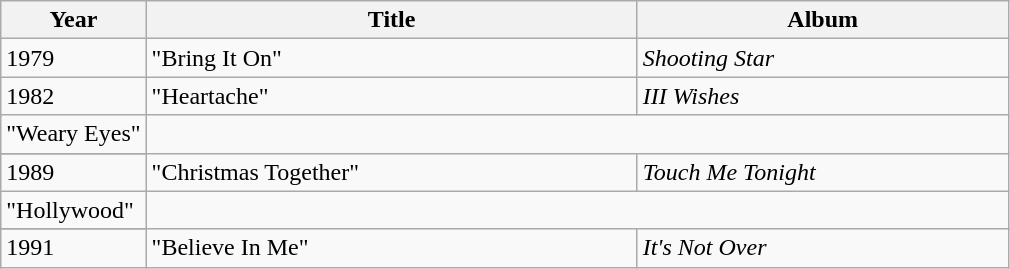<table class="wikitable">
<tr>
<th rowspan="1">Year</th>
<th rowspan="1" style="width:20em;">Title</th>
<th rowspan="1" style="width:15em;">Album</th>
</tr>
<tr>
<td rowspan="1">1979</td>
<td>"Bring It On"</td>
<td><em>Shooting Star</em></td>
</tr>
<tr>
<td rowspan="2">1982</td>
<td>"Heartache"</td>
<td rowspan="2"><em>III Wishes</em></td>
</tr>
<tr>
</tr>
<tr>
<td>"Weary Eyes"</td>
</tr>
<tr>
</tr>
<tr>
<td rowspan="2">1989</td>
<td>"Christmas Together"</td>
<td rowspan="2"><em>Touch Me Tonight</em></td>
</tr>
<tr>
</tr>
<tr>
<td>"Hollywood"</td>
</tr>
<tr>
</tr>
<tr>
</tr>
<tr>
<td rowspan="1">1991</td>
<td>"Believe In Me"</td>
<td rowspan="1"><em>It's Not Over</em></td>
</tr>
</table>
